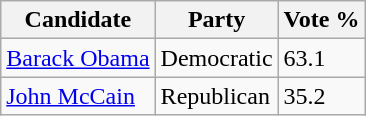<table class="wikitable">
<tr>
<th>Candidate</th>
<th>Party</th>
<th>Vote %</th>
</tr>
<tr>
<td><a href='#'>Barack Obama</a></td>
<td>Democratic</td>
<td>63.1</td>
</tr>
<tr>
<td><a href='#'>John McCain</a></td>
<td>Republican</td>
<td>35.2</td>
</tr>
</table>
